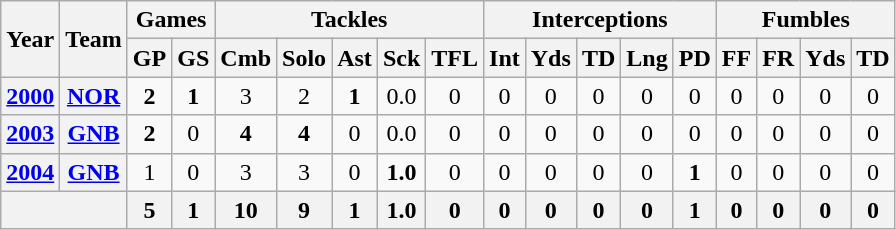<table class="wikitable" style="text-align:center">
<tr>
<th rowspan="2">Year</th>
<th rowspan="2">Team</th>
<th colspan="2">Games</th>
<th colspan="5">Tackles</th>
<th colspan="5">Interceptions</th>
<th colspan="4">Fumbles</th>
</tr>
<tr>
<th>GP</th>
<th>GS</th>
<th>Cmb</th>
<th>Solo</th>
<th>Ast</th>
<th>Sck</th>
<th>TFL</th>
<th>Int</th>
<th>Yds</th>
<th>TD</th>
<th>Lng</th>
<th>PD</th>
<th>FF</th>
<th>FR</th>
<th>Yds</th>
<th>TD</th>
</tr>
<tr>
<th><a href='#'>2000</a></th>
<th><a href='#'>NOR</a></th>
<td><strong>2</strong></td>
<td><strong>1</strong></td>
<td>3</td>
<td>2</td>
<td><strong>1</strong></td>
<td>0.0</td>
<td>0</td>
<td>0</td>
<td>0</td>
<td>0</td>
<td>0</td>
<td>0</td>
<td>0</td>
<td>0</td>
<td>0</td>
<td>0</td>
</tr>
<tr>
<th><a href='#'>2003</a></th>
<th><a href='#'>GNB</a></th>
<td><strong>2</strong></td>
<td>0</td>
<td><strong>4</strong></td>
<td><strong>4</strong></td>
<td>0</td>
<td>0.0</td>
<td>0</td>
<td>0</td>
<td>0</td>
<td>0</td>
<td>0</td>
<td>0</td>
<td>0</td>
<td>0</td>
<td>0</td>
<td>0</td>
</tr>
<tr>
<th><a href='#'>2004</a></th>
<th><a href='#'>GNB</a></th>
<td>1</td>
<td>0</td>
<td>3</td>
<td>3</td>
<td>0</td>
<td><strong>1.0</strong></td>
<td>0</td>
<td>0</td>
<td>0</td>
<td>0</td>
<td>0</td>
<td><strong>1</strong></td>
<td>0</td>
<td>0</td>
<td>0</td>
<td>0</td>
</tr>
<tr>
<th colspan="2"></th>
<th>5</th>
<th>1</th>
<th>10</th>
<th>9</th>
<th>1</th>
<th>1.0</th>
<th>0</th>
<th>0</th>
<th>0</th>
<th>0</th>
<th>0</th>
<th>1</th>
<th>0</th>
<th>0</th>
<th>0</th>
<th>0</th>
</tr>
</table>
